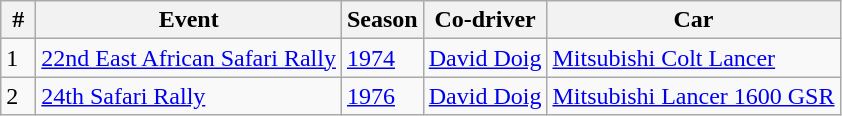<table class="wikitable">
<tr>
<th> # </th>
<th>Event</th>
<th>Season</th>
<th>Co-driver</th>
<th>Car</th>
</tr>
<tr>
<td>1</td>
<td> <a href='#'>22nd East African Safari Rally</a></td>
<td><a href='#'>1974</a></td>
<td><a href='#'>David Doig</a></td>
<td><a href='#'>Mitsubishi Colt Lancer</a></td>
</tr>
<tr>
<td>2</td>
<td> <a href='#'>24th Safari Rally</a></td>
<td><a href='#'>1976</a></td>
<td><a href='#'>David Doig</a></td>
<td><a href='#'>Mitsubishi Lancer 1600 GSR</a></td>
</tr>
</table>
